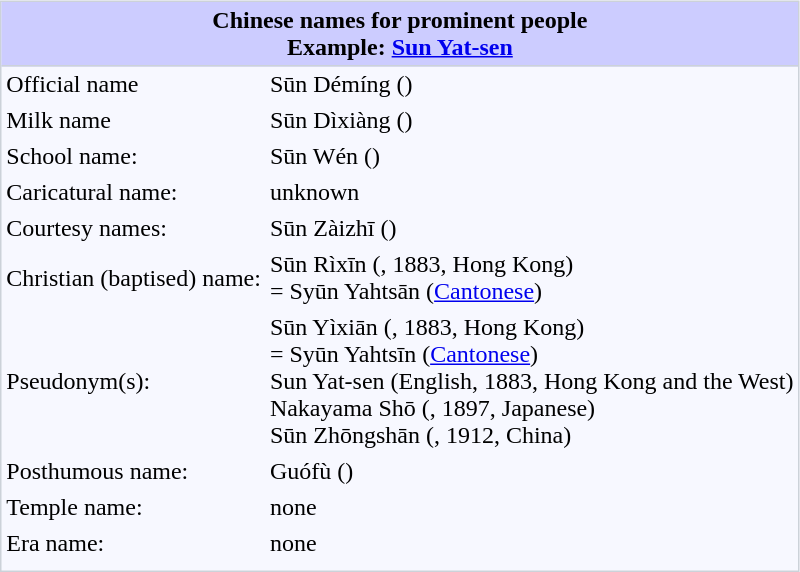<table style="float:right; border:1px solid #ccd2d9; margin:5px" bgcolor="#f7f8ff" cellspacing="0" cellpadding="3">
<tr>
<th style="background:#ccf; border-bottom:1px solid #ccd2d9" colspan=2><strong>Chinese names for prominent people</strong> <br>Example: <a href='#'>Sun Yat-sen</a></th>
</tr>
<tr>
<td>Official name</td>
<td>Sūn Démíng ()</td>
</tr>
<tr>
<td>Milk name</td>
<td>Sūn Dìxiàng ()</td>
</tr>
<tr>
<td>School name:</td>
<td>Sūn Wén ()</td>
</tr>
<tr>
<td>Caricatural name:</td>
<td valign="top">unknown</td>
</tr>
<tr>
<td>Courtesy names:</td>
<td>Sūn Zàizhī ()</td>
</tr>
<tr>
<td>Christian (baptised) name:</td>
<td>Sūn Rìxīn (, 1883, Hong Kong) <br> = Syūn Yahtsān (<a href='#'>Cantonese</a>)</td>
</tr>
<tr>
<td>Pseudonym(s):</td>
<td>Sūn Yìxiān (, 1883, Hong Kong) <br> = Syūn Yahtsīn (<a href='#'>Cantonese</a>) <br> Sun Yat-sen (English, 1883, Hong Kong and the West) <br>Nakayama Shō (, 1897, Japanese) <br> Sūn Zhōngshān (, 1912, China)</td>
</tr>
<tr>
<td>Posthumous name:</td>
<td>Guófù ()</td>
</tr>
<tr>
<td>Temple name:</td>
<td>none</td>
</tr>
<tr>
<td>Era name:</td>
<td>none</td>
</tr>
<tr>
<td colspan="2"><small></small></td>
</tr>
</table>
